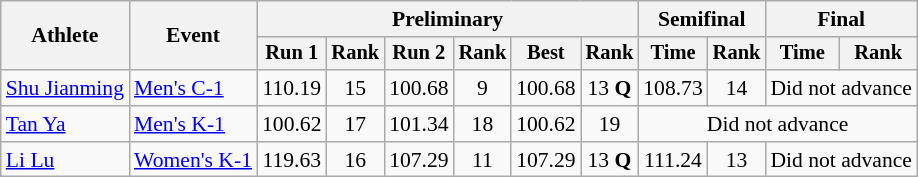<table class="wikitable" style="font-size:90%">
<tr>
<th rowspan=2>Athlete</th>
<th rowspan=2>Event</th>
<th colspan=6>Preliminary</th>
<th colspan=2>Semifinal</th>
<th colspan=2>Final</th>
</tr>
<tr style="font-size:95%">
<th>Run 1</th>
<th>Rank</th>
<th>Run 2</th>
<th>Rank</th>
<th>Best</th>
<th>Rank</th>
<th>Time</th>
<th>Rank</th>
<th>Time</th>
<th>Rank</th>
</tr>
<tr align=center>
<td align=left><a href='#'>Shu Jianming</a></td>
<td align=left><a href='#'>Men's C-1</a></td>
<td>110.19</td>
<td>15</td>
<td>100.68</td>
<td>9</td>
<td>100.68</td>
<td>13 <strong>Q</strong></td>
<td>108.73</td>
<td>14</td>
<td colspan=2>Did not advance</td>
</tr>
<tr align=center>
<td align=left><a href='#'>Tan Ya</a></td>
<td align=left><a href='#'>Men's K-1</a></td>
<td>100.62</td>
<td>17</td>
<td>101.34</td>
<td>18</td>
<td>100.62</td>
<td>19</td>
<td colspan=4>Did not advance</td>
</tr>
<tr align=center>
<td align=left><a href='#'>Li Lu</a></td>
<td align=left><a href='#'>Women's K-1</a></td>
<td>119.63</td>
<td>16</td>
<td>107.29</td>
<td>11</td>
<td>107.29</td>
<td>13 <strong>Q</strong></td>
<td>111.24</td>
<td>13</td>
<td colspan=2>Did not advance</td>
</tr>
</table>
